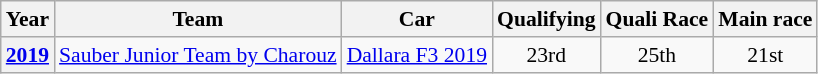<table class="wikitable" style="text-align:center; font-size:90%">
<tr>
<th>Year</th>
<th>Team</th>
<th>Car</th>
<th>Qualifying</th>
<th>Quali Race</th>
<th>Main race</th>
</tr>
<tr>
<th><a href='#'>2019</a></th>
<td align="left"> <a href='#'>Sauber Junior Team by Charouz</a></td>
<td align="left"><a href='#'>Dallara F3 2019</a></td>
<td>23rd</td>
<td>25th</td>
<td>21st</td>
</tr>
</table>
